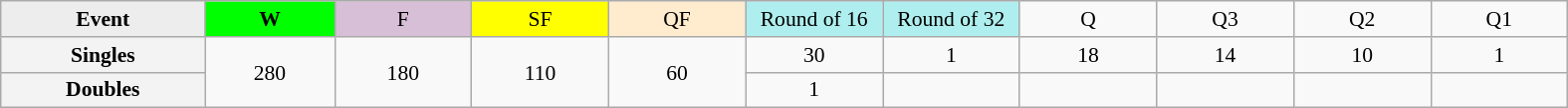<table class=wikitable style=font-size:90%;text-align:center>
<tr>
<td style="width:130px; background:#ededed;"><strong>Event</strong></td>
<td style="width:80px; background:lime;"><strong>W</strong></td>
<td style="width:85px; background:thistle;">F</td>
<td style="width:85px; background:#ff0;">SF</td>
<td style="width:85px; background:#ffebcd;">QF</td>
<td style="width:85px; background:#afeeee;">Round of 16</td>
<td style="width:85px; background:#afeeee;">Round of 32</td>
<td width=85>Q</td>
<td width=85>Q3</td>
<td width=85>Q2</td>
<td width=85>Q1</td>
</tr>
<tr>
<th style="background:#f3f3f3;">Singles</th>
<td rowspan=2>280</td>
<td rowspan=2>180</td>
<td rowspan=2>110</td>
<td rowspan=2>60</td>
<td>30</td>
<td>1</td>
<td>18</td>
<td>14</td>
<td>10</td>
<td>1</td>
</tr>
<tr>
<th style="background:#f3f3f3;">Doubles</th>
<td>1</td>
<td></td>
<td></td>
<td></td>
<td></td>
<td></td>
</tr>
</table>
